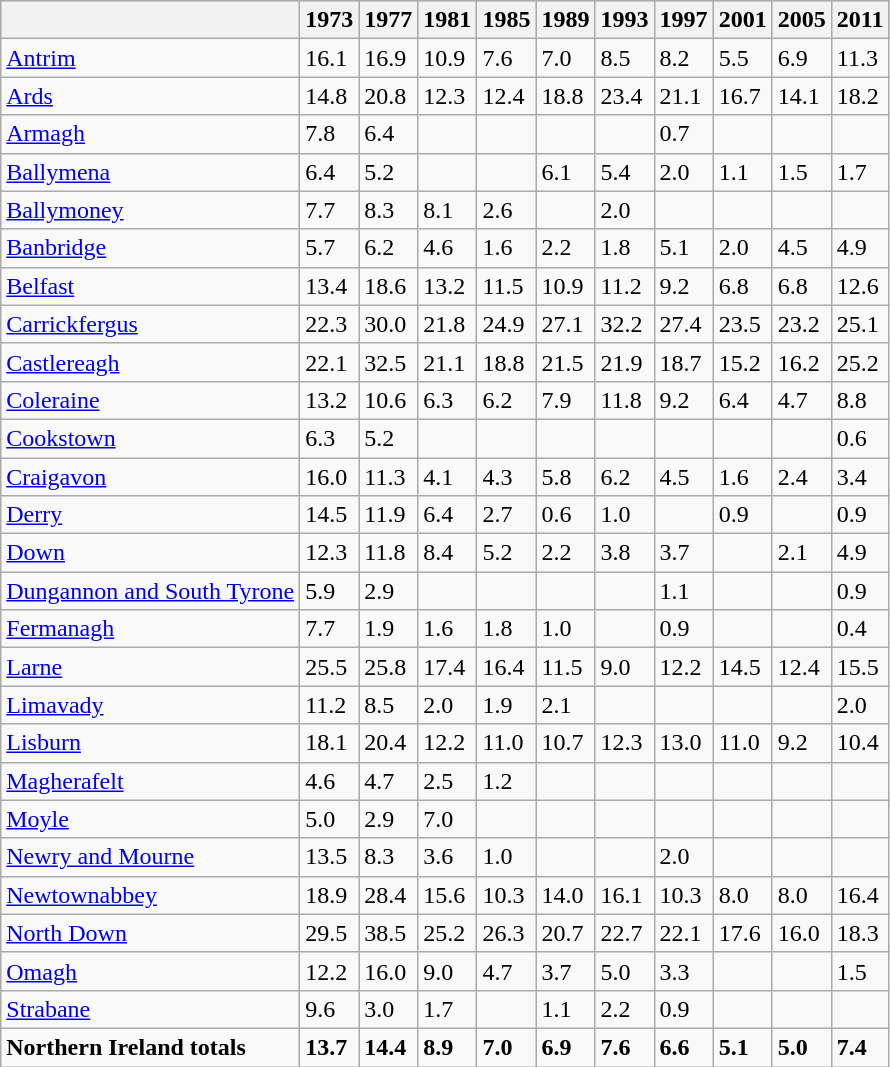<table class="wikitable sortable">
<tr style="background:#ccc;">
<th></th>
<th>1973</th>
<th>1977</th>
<th>1981</th>
<th>1985</th>
<th>1989</th>
<th>1993</th>
<th>1997</th>
<th>2001</th>
<th>2005</th>
<th>2011</th>
</tr>
<tr>
<td><a href='#'>Antrim</a></td>
<td>16.1</td>
<td>16.9</td>
<td>10.9</td>
<td>7.6</td>
<td>7.0</td>
<td>8.5</td>
<td>8.2</td>
<td>5.5</td>
<td>6.9</td>
<td>11.3</td>
</tr>
<tr>
<td><a href='#'>Ards</a></td>
<td>14.8</td>
<td>20.8</td>
<td>12.3</td>
<td>12.4</td>
<td>18.8</td>
<td>23.4</td>
<td>21.1</td>
<td>16.7</td>
<td>14.1</td>
<td>18.2</td>
</tr>
<tr>
<td><a href='#'>Armagh</a></td>
<td>7.8</td>
<td>6.4</td>
<td></td>
<td></td>
<td></td>
<td></td>
<td>0.7</td>
<td></td>
<td></td>
<td></td>
</tr>
<tr>
<td><a href='#'>Ballymena</a></td>
<td>6.4</td>
<td>5.2</td>
<td></td>
<td></td>
<td>6.1</td>
<td>5.4</td>
<td>2.0</td>
<td>1.1</td>
<td>1.5</td>
<td>1.7</td>
</tr>
<tr>
<td><a href='#'>Ballymoney</a></td>
<td>7.7</td>
<td>8.3</td>
<td>8.1</td>
<td>2.6</td>
<td></td>
<td>2.0</td>
<td></td>
<td></td>
<td></td>
<td></td>
</tr>
<tr>
<td><a href='#'>Banbridge</a></td>
<td>5.7</td>
<td>6.2</td>
<td>4.6</td>
<td>1.6</td>
<td>2.2</td>
<td>1.8</td>
<td>5.1</td>
<td>2.0</td>
<td>4.5</td>
<td>4.9</td>
</tr>
<tr>
<td><a href='#'>Belfast</a></td>
<td>13.4</td>
<td>18.6</td>
<td>13.2</td>
<td>11.5</td>
<td>10.9</td>
<td>11.2</td>
<td>9.2</td>
<td>6.8</td>
<td>6.8</td>
<td>12.6</td>
</tr>
<tr>
<td><a href='#'>Carrickfergus</a></td>
<td>22.3</td>
<td>30.0</td>
<td>21.8</td>
<td>24.9</td>
<td>27.1</td>
<td>32.2</td>
<td>27.4</td>
<td>23.5</td>
<td>23.2</td>
<td>25.1</td>
</tr>
<tr>
<td><a href='#'>Castlereagh</a></td>
<td>22.1</td>
<td>32.5</td>
<td>21.1</td>
<td>18.8</td>
<td>21.5</td>
<td>21.9</td>
<td>18.7</td>
<td>15.2</td>
<td>16.2</td>
<td>25.2</td>
</tr>
<tr>
<td><a href='#'>Coleraine</a></td>
<td>13.2</td>
<td>10.6</td>
<td>6.3</td>
<td>6.2</td>
<td>7.9</td>
<td>11.8</td>
<td>9.2</td>
<td>6.4</td>
<td>4.7</td>
<td>8.8</td>
</tr>
<tr>
<td><a href='#'>Cookstown</a></td>
<td>6.3</td>
<td>5.2</td>
<td></td>
<td></td>
<td></td>
<td></td>
<td></td>
<td></td>
<td></td>
<td>0.6</td>
</tr>
<tr>
<td><a href='#'>Craigavon</a></td>
<td>16.0</td>
<td>11.3</td>
<td>4.1</td>
<td>4.3</td>
<td>5.8</td>
<td>6.2</td>
<td>4.5</td>
<td>1.6</td>
<td>2.4</td>
<td>3.4</td>
</tr>
<tr>
<td><a href='#'>Derry</a></td>
<td>14.5</td>
<td>11.9</td>
<td>6.4</td>
<td>2.7</td>
<td>0.6</td>
<td>1.0</td>
<td></td>
<td>0.9</td>
<td></td>
<td>0.9</td>
</tr>
<tr>
<td><a href='#'>Down</a></td>
<td>12.3</td>
<td>11.8</td>
<td>8.4</td>
<td>5.2</td>
<td>2.2</td>
<td>3.8</td>
<td>3.7</td>
<td></td>
<td>2.1</td>
<td>4.9</td>
</tr>
<tr>
<td><a href='#'>Dungannon and South Tyrone</a></td>
<td>5.9</td>
<td>2.9</td>
<td></td>
<td></td>
<td></td>
<td></td>
<td>1.1</td>
<td></td>
<td></td>
<td>0.9</td>
</tr>
<tr>
<td><a href='#'>Fermanagh</a></td>
<td>7.7</td>
<td>1.9</td>
<td>1.6</td>
<td>1.8</td>
<td>1.0</td>
<td></td>
<td>0.9</td>
<td></td>
<td></td>
<td>0.4</td>
</tr>
<tr>
<td><a href='#'>Larne</a></td>
<td>25.5</td>
<td>25.8</td>
<td>17.4</td>
<td>16.4</td>
<td>11.5</td>
<td>9.0</td>
<td>12.2</td>
<td>14.5</td>
<td>12.4</td>
<td>15.5</td>
</tr>
<tr>
<td><a href='#'>Limavady</a></td>
<td>11.2</td>
<td>8.5</td>
<td>2.0</td>
<td>1.9</td>
<td>2.1</td>
<td></td>
<td></td>
<td></td>
<td></td>
<td>2.0</td>
</tr>
<tr>
<td><a href='#'>Lisburn</a></td>
<td>18.1</td>
<td>20.4</td>
<td>12.2</td>
<td>11.0</td>
<td>10.7</td>
<td>12.3</td>
<td>13.0</td>
<td>11.0</td>
<td>9.2</td>
<td>10.4</td>
</tr>
<tr>
<td><a href='#'>Magherafelt</a></td>
<td>4.6</td>
<td>4.7</td>
<td>2.5</td>
<td>1.2</td>
<td></td>
<td></td>
<td></td>
<td></td>
<td></td>
<td></td>
</tr>
<tr>
<td><a href='#'>Moyle</a></td>
<td>5.0</td>
<td>2.9</td>
<td>7.0</td>
<td></td>
<td></td>
<td></td>
<td></td>
<td></td>
<td></td>
<td></td>
</tr>
<tr>
<td><a href='#'>Newry and Mourne</a></td>
<td>13.5</td>
<td>8.3</td>
<td>3.6</td>
<td>1.0</td>
<td></td>
<td></td>
<td>2.0</td>
<td></td>
<td></td>
<td></td>
</tr>
<tr>
<td><a href='#'>Newtownabbey</a></td>
<td>18.9</td>
<td>28.4</td>
<td>15.6</td>
<td>10.3</td>
<td>14.0</td>
<td>16.1</td>
<td>10.3</td>
<td>8.0</td>
<td>8.0</td>
<td>16.4</td>
</tr>
<tr>
<td><a href='#'>North Down</a></td>
<td>29.5</td>
<td>38.5</td>
<td>25.2</td>
<td>26.3</td>
<td>20.7</td>
<td>22.7</td>
<td>22.1</td>
<td>17.6</td>
<td>16.0</td>
<td>18.3</td>
</tr>
<tr>
<td><a href='#'>Omagh</a></td>
<td>12.2</td>
<td>16.0</td>
<td>9.0</td>
<td>4.7</td>
<td>3.7</td>
<td>5.0</td>
<td>3.3</td>
<td></td>
<td></td>
<td>1.5</td>
</tr>
<tr>
<td><a href='#'>Strabane</a></td>
<td>9.6</td>
<td>3.0</td>
<td>1.7</td>
<td></td>
<td>1.1</td>
<td>2.2</td>
<td>0.9</td>
<td></td>
<td></td>
<td></td>
</tr>
<tr>
<td><strong>Northern Ireland totals</strong></td>
<td><strong>13.7</strong></td>
<td><strong>14.4</strong></td>
<td><strong>8.9</strong></td>
<td><strong>7.0</strong></td>
<td><strong>6.9</strong></td>
<td><strong>7.6</strong></td>
<td><strong>6.6</strong></td>
<td><strong>5.1</strong></td>
<td><strong>5.0</strong></td>
<td><strong>7.4</strong></td>
</tr>
</table>
